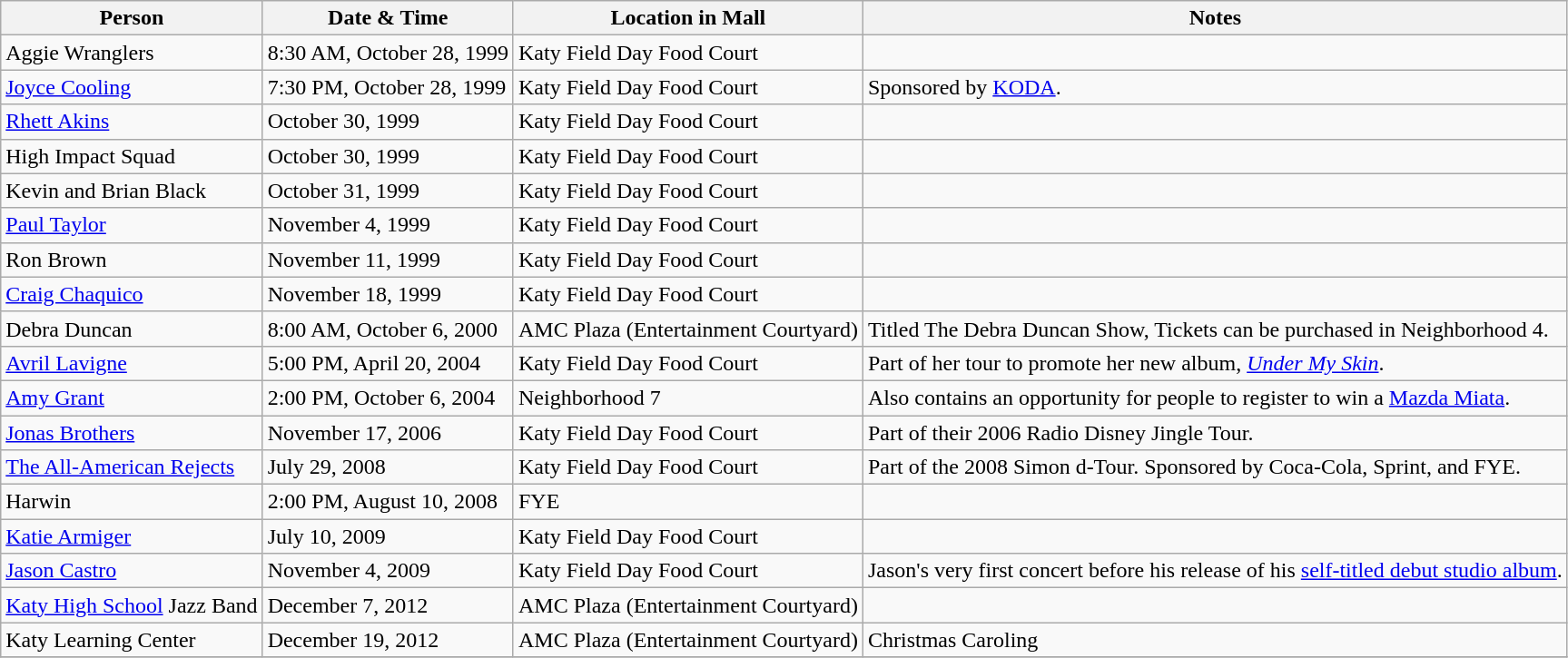<table class="wikitable sortable">
<tr>
<th>Person</th>
<th>Date & Time</th>
<th>Location in Mall</th>
<th>Notes</th>
</tr>
<tr>
<td rowspan="1">Aggie Wranglers</td>
<td>8:30 AM, October 28, 1999</td>
<td>Katy Field Day Food Court</td>
<td></td>
</tr>
<tr>
<td rowspan="1"><a href='#'>Joyce Cooling</a></td>
<td>7:30 PM, October 28, 1999</td>
<td>Katy Field Day Food Court</td>
<td>Sponsored by <a href='#'>KODA</a>.</td>
</tr>
<tr>
<td rowspan="1"><a href='#'>Rhett Akins</a></td>
<td>October 30, 1999</td>
<td>Katy Field Day Food Court</td>
<td></td>
</tr>
<tr>
<td rowspan="1">High Impact Squad</td>
<td>October 30, 1999</td>
<td>Katy Field Day Food Court</td>
<td></td>
</tr>
<tr>
<td rowspan="1">Kevin and Brian Black</td>
<td>October 31, 1999</td>
<td>Katy Field Day Food Court</td>
<td></td>
</tr>
<tr>
<td rowspan="1"><a href='#'>Paul Taylor</a></td>
<td>November 4, 1999</td>
<td>Katy Field Day Food Court</td>
<td></td>
</tr>
<tr>
<td rowspan="1">Ron Brown</td>
<td>November 11, 1999</td>
<td>Katy Field Day Food Court</td>
<td></td>
</tr>
<tr>
<td rowspan="1"><a href='#'>Craig Chaquico</a></td>
<td>November 18, 1999</td>
<td>Katy Field Day Food Court</td>
<td></td>
</tr>
<tr>
<td rowspan="1">Debra Duncan</td>
<td>8:00 AM, October 6, 2000</td>
<td>AMC Plaza (Entertainment Courtyard)</td>
<td>Titled The Debra Duncan Show, Tickets can be purchased in Neighborhood 4.</td>
</tr>
<tr>
<td rowspan="1"><a href='#'>Avril Lavigne</a></td>
<td>5:00 PM, April 20, 2004</td>
<td>Katy Field Day Food Court</td>
<td>Part of her tour to promote her new album, <a href='#'><em>Under My Skin</em></a>.</td>
</tr>
<tr>
<td rowspan="1"><a href='#'>Amy Grant</a></td>
<td>2:00 PM, October 6, 2004</td>
<td>Neighborhood 7</td>
<td>Also contains an opportunity for people to register to win a <a href='#'>Mazda Miata</a>.</td>
</tr>
<tr>
<td rowspan="1"><a href='#'>Jonas Brothers</a></td>
<td>November 17, 2006</td>
<td>Katy Field Day Food Court</td>
<td>Part of their 2006 Radio Disney Jingle Tour.</td>
</tr>
<tr>
<td rowspan="1"><a href='#'>The All-American Rejects</a></td>
<td>July 29, 2008</td>
<td>Katy Field Day Food Court</td>
<td>Part of the 2008 Simon d-Tour. Sponsored by Coca-Cola, Sprint, and FYE.</td>
</tr>
<tr>
<td rowspan="1">Harwin</td>
<td>2:00 PM, August 10, 2008</td>
<td>FYE</td>
<td></td>
</tr>
<tr>
<td rowspan="1"><a href='#'>Katie Armiger</a></td>
<td>July 10, 2009</td>
<td>Katy Field Day Food Court</td>
<td></td>
</tr>
<tr>
<td rowspan="1"><a href='#'>Jason Castro</a></td>
<td>November 4, 2009</td>
<td>Katy Field Day Food Court</td>
<td>Jason's very first concert before his release of his <a href='#'>self-titled debut studio album</a>.</td>
</tr>
<tr>
<td rowspan="1"><a href='#'>Katy High School</a> Jazz Band</td>
<td>December 7, 2012</td>
<td>AMC Plaza (Entertainment Courtyard)</td>
<td></td>
</tr>
<tr>
<td rowspan="1">Katy Learning Center</td>
<td>December 19, 2012</td>
<td>AMC Plaza (Entertainment Courtyard)</td>
<td>Christmas Caroling</td>
</tr>
<tr>
</tr>
</table>
